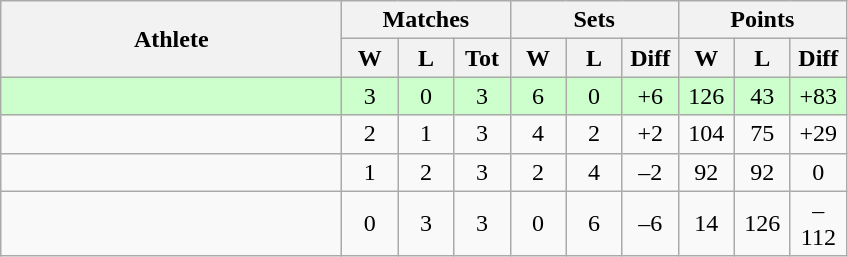<table class=wikitable style="text-align:center">
<tr>
<th rowspan=2 width=220>Athlete</th>
<th colspan=3 width=90>Matches</th>
<th colspan=3 width=90>Sets</th>
<th colspan=3 width=90>Points</th>
</tr>
<tr>
<th width=30>W</th>
<th width=30>L</th>
<th width=30>Tot</th>
<th width=30>W</th>
<th width=30>L</th>
<th width=30>Diff</th>
<th width=30>W</th>
<th width=30>L</th>
<th width=30>Diff</th>
</tr>
<tr bgcolor=ccffcc>
<td style="text-align:left"></td>
<td>3</td>
<td>0</td>
<td>3</td>
<td>6</td>
<td>0</td>
<td>+6</td>
<td>126</td>
<td>43</td>
<td>+83</td>
</tr>
<tr>
<td style="text-align:left"></td>
<td>2</td>
<td>1</td>
<td>3</td>
<td>4</td>
<td>2</td>
<td>+2</td>
<td>104</td>
<td>75</td>
<td>+29</td>
</tr>
<tr>
<td style="text-align:left"></td>
<td>1</td>
<td>2</td>
<td>3</td>
<td>2</td>
<td>4</td>
<td>–2</td>
<td>92</td>
<td>92</td>
<td>0</td>
</tr>
<tr>
<td style="text-align:left"></td>
<td>0</td>
<td>3</td>
<td>3</td>
<td>0</td>
<td>6</td>
<td>–6</td>
<td>14</td>
<td>126</td>
<td>–112</td>
</tr>
</table>
